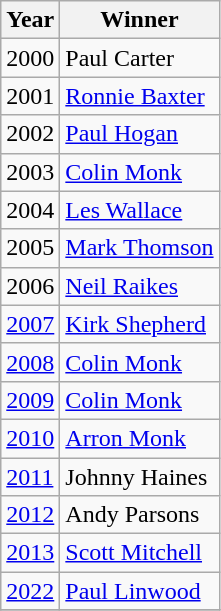<table class="wikitable">
<tr>
<th>Year</th>
<th>Winner</th>
</tr>
<tr>
<td>2000</td>
<td>Paul Carter</td>
</tr>
<tr>
<td>2001</td>
<td><a href='#'>Ronnie Baxter</a></td>
</tr>
<tr>
<td>2002</td>
<td><a href='#'>Paul Hogan</a></td>
</tr>
<tr>
<td>2003</td>
<td><a href='#'>Colin Monk</a></td>
</tr>
<tr>
<td>2004</td>
<td><a href='#'>Les Wallace</a></td>
</tr>
<tr>
<td>2005</td>
<td><a href='#'>Mark Thomson</a></td>
</tr>
<tr>
<td>2006</td>
<td><a href='#'>Neil Raikes</a></td>
</tr>
<tr>
<td><a href='#'>2007</a></td>
<td><a href='#'>Kirk Shepherd</a></td>
</tr>
<tr>
<td><a href='#'>2008</a></td>
<td><a href='#'>Colin Monk</a></td>
</tr>
<tr>
<td><a href='#'>2009</a></td>
<td><a href='#'>Colin Monk</a></td>
</tr>
<tr>
<td><a href='#'>2010</a></td>
<td><a href='#'>Arron Monk</a></td>
</tr>
<tr>
<td><a href='#'>2011</a></td>
<td>Johnny Haines</td>
</tr>
<tr>
<td><a href='#'>2012</a></td>
<td>Andy Parsons</td>
</tr>
<tr>
<td><a href='#'>2013</a></td>
<td><a href='#'>Scott Mitchell</a></td>
</tr>
<tr>
<td><a href='#'>2022</a></td>
<td><a href='#'>Paul Linwood</a></td>
</tr>
<tr>
</tr>
</table>
